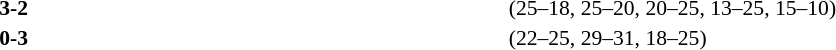<table width=100% cellspacing=1>
<tr>
<th width=20%></th>
<th width=12%></th>
<th width=20%></th>
<th width=33%></th>
<td></td>
</tr>
<tr style=font-size:90%>
<td align=right></td>
<td align=center><strong>3-2</strong></td>
<td></td>
<td>(25–18, 25–20, 20–25, 13–25, 15–10)</td>
<td></td>
</tr>
<tr style=font-size:90%>
<td align=right></td>
<td align=center><strong>0-3</strong></td>
<td></td>
<td>(22–25, 29–31, 18–25)</td>
</tr>
</table>
